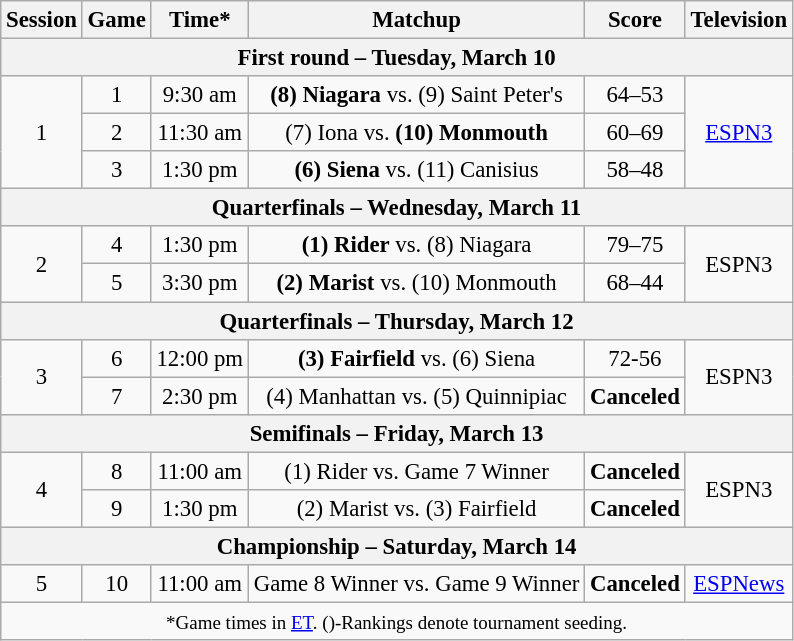<table class="wikitable" style="font-size:95%;text-align:center">
<tr>
<th>Session</th>
<th>Game</th>
<th>Time*</th>
<th>Matchup</th>
<th>Score</th>
<th>Television</th>
</tr>
<tr>
<th colspan=7>First round – Tuesday, March 10</th>
</tr>
<tr>
<td rowspan=3>1</td>
<td>1</td>
<td>9:30 am</td>
<td><strong>(8) Niagara</strong> vs. (9) Saint Peter's</td>
<td>64–53</td>
<td rowspan=3><a href='#'>ESPN3</a></td>
</tr>
<tr>
<td>2</td>
<td>11:30 am</td>
<td>(7) Iona vs. <strong>(10) Monmouth</strong></td>
<td>60–69</td>
</tr>
<tr>
<td>3</td>
<td>1:30 pm</td>
<td><strong>(6) Siena</strong> vs. (11) Canisius</td>
<td>58–48</td>
</tr>
<tr>
<th colspan=7>Quarterfinals – Wednesday, March 11</th>
</tr>
<tr>
<td rowspan=2>2</td>
<td>4</td>
<td>1:30 pm</td>
<td><strong>(1) Rider</strong> vs. (8) Niagara</td>
<td>79–75</td>
<td rowspan=2>ESPN3</td>
</tr>
<tr>
<td>5</td>
<td>3:30 pm</td>
<td><strong>(2) Marist</strong> vs. (10) Monmouth</td>
<td>68–44</td>
</tr>
<tr>
<th colspan=7>Quarterfinals – Thursday, March 12</th>
</tr>
<tr>
<td rowspan=2>3</td>
<td>6</td>
<td>12:00 pm</td>
<td><strong>(3) Fairfield</strong> vs. (6) Siena</td>
<td>72-56</td>
<td rowspan=2>ESPN3</td>
</tr>
<tr>
<td>7</td>
<td>2:30 pm</td>
<td>(4) Manhattan vs. (5) Quinnipiac</td>
<td><strong>Canceled</strong></td>
</tr>
<tr>
<th colspan=7>Semifinals – Friday, March 13</th>
</tr>
<tr>
<td rowspan=2>4</td>
<td>8</td>
<td>11:00 am</td>
<td>(1) Rider vs. Game 7 Winner</td>
<td><strong>Canceled</strong></td>
<td rowspan=2>ESPN3</td>
</tr>
<tr>
<td>9</td>
<td>1:30 pm</td>
<td>(2) Marist vs. (3) Fairfield</td>
<td><strong>Canceled</strong></td>
</tr>
<tr>
<th colspan=7>Championship – Saturday, March 14</th>
</tr>
<tr>
<td>5</td>
<td>10</td>
<td>11:00 am</td>
<td>Game 8 Winner vs. Game 9 Winner</td>
<td><strong>Canceled</strong></td>
<td><a href='#'>ESPNews</a></td>
</tr>
<tr>
<td colspan=6><small>*Game times in <a href='#'>ET</a>. ()-Rankings denote tournament seeding.</small></td>
</tr>
</table>
